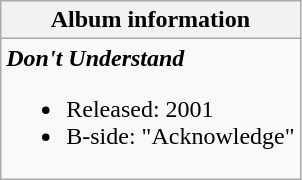<table class="wikitable">
<tr>
<th>Album information</th>
</tr>
<tr>
<td><strong><em>Don't Understand</em></strong><br><ul><li>Released: 2001</li><li>B-side: "Acknowledge"</li></ul></td>
</tr>
</table>
